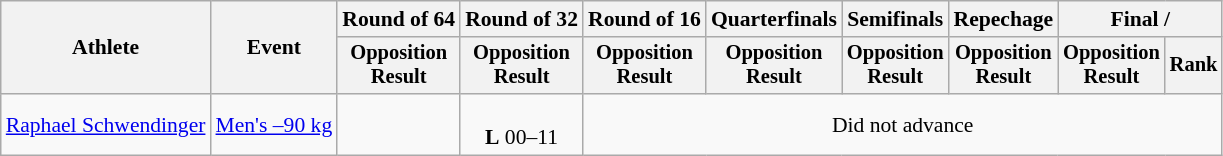<table class="wikitable" style="font-size:90%">
<tr>
<th rowspan="2">Athlete</th>
<th rowspan="2">Event</th>
<th>Round of 64</th>
<th>Round of 32</th>
<th>Round of 16</th>
<th>Quarterfinals</th>
<th>Semifinals</th>
<th>Repechage</th>
<th colspan=2>Final / </th>
</tr>
<tr style="font-size:95%">
<th>Opposition<br>Result</th>
<th>Opposition<br>Result</th>
<th>Opposition<br>Result</th>
<th>Opposition<br>Result</th>
<th>Opposition<br>Result</th>
<th>Opposition<br>Result</th>
<th>Opposition<br>Result</th>
<th>Rank</th>
</tr>
<tr align=center>
<td align=left><a href='#'>Raphael Schwendinger</a></td>
<td align=left><a href='#'>Men's –90 kg</a></td>
<td></td>
<td><br><strong>L</strong> 00–11</td>
<td colspan=6>Did not advance</td>
</tr>
</table>
